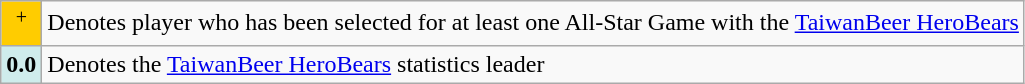<table class="wikitable">
<tr>
<td align="center" bgcolor="#FFCC00" width="20"><sup>+</sup></td>
<td>Denotes player who has been selected for at least one All-Star Game with the <a href='#'>TaiwanBeer HeroBears</a></td>
</tr>
<tr>
<td align="center" bgcolor="#CFECEC" width="20"><strong>0.0</strong></td>
<td>Denotes the <a href='#'>TaiwanBeer HeroBears</a> statistics leader</td>
</tr>
</table>
